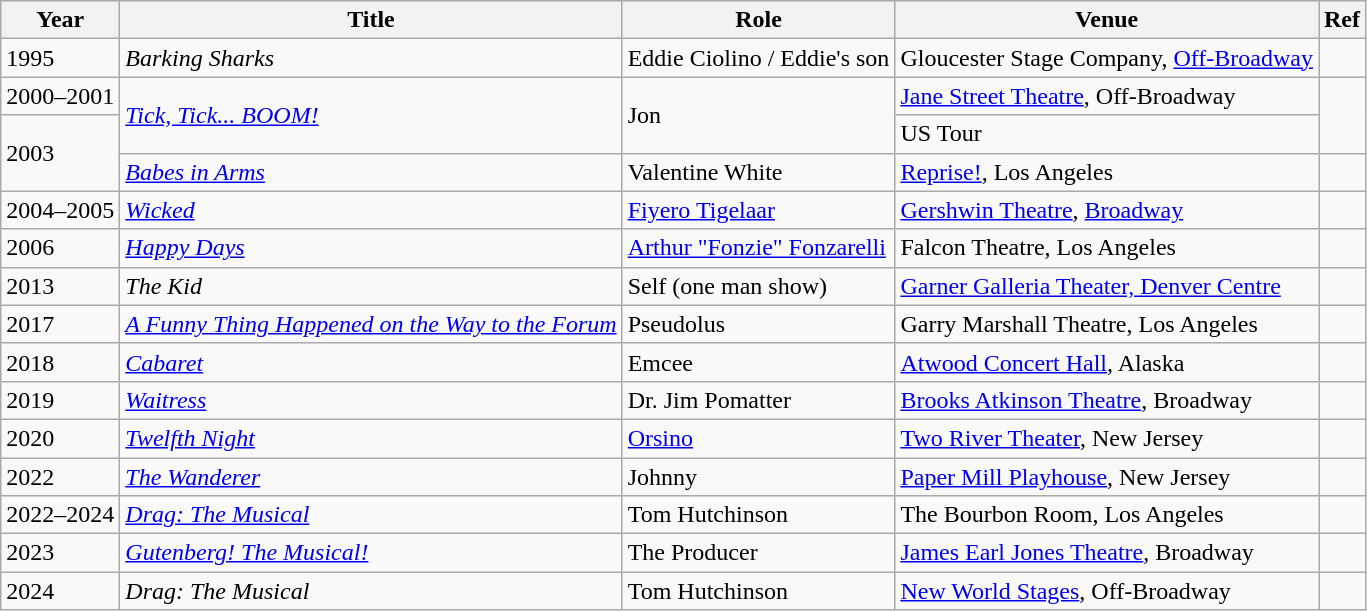<table class="wikitable">
<tr>
<th>Year</th>
<th>Title</th>
<th>Role</th>
<th>Venue</th>
<th>Ref</th>
</tr>
<tr>
<td>1995</td>
<td><em>Barking Sharks</em></td>
<td>Eddie Ciolino / Eddie's son</td>
<td>Gloucester Stage Company, <a href='#'>Off-Broadway</a></td>
<td></td>
</tr>
<tr>
<td>2000–2001</td>
<td rowspan=2><em><a href='#'>Tick, Tick... BOOM!</a></em></td>
<td rowspan=2>Jon</td>
<td><a href='#'>Jane Street Theatre</a>, Off-Broadway</td>
<td rowspan=2></td>
</tr>
<tr>
<td rowspan=2>2003</td>
<td>US Tour</td>
</tr>
<tr>
<td><em><a href='#'>Babes in Arms</a></em></td>
<td>Valentine White</td>
<td><a href='#'>Reprise!</a>, Los Angeles</td>
<td></td>
</tr>
<tr>
<td>2004–2005</td>
<td><em><a href='#'>Wicked</a></em></td>
<td><a href='#'>Fiyero Tigelaar</a></td>
<td><a href='#'>Gershwin Theatre</a>, <a href='#'>Broadway</a></td>
<td></td>
</tr>
<tr>
<td>2006</td>
<td><em><a href='#'>Happy Days</a></em></td>
<td><a href='#'>Arthur "Fonzie" Fonzarelli</a></td>
<td>Falcon Theatre, Los Angeles</td>
<td></td>
</tr>
<tr>
<td>2013</td>
<td><em>The Kid</em></td>
<td>Self (one man show)</td>
<td><a href='#'>Garner Galleria Theater, Denver Centre</a></td>
<td></td>
</tr>
<tr>
<td>2017</td>
<td><em><a href='#'>A Funny Thing Happened on the Way to the Forum</a></em></td>
<td>Pseudolus</td>
<td>Garry Marshall Theatre, Los Angeles</td>
<td></td>
</tr>
<tr>
<td>2018</td>
<td><em><a href='#'>Cabaret</a></em></td>
<td>Emcee</td>
<td><a href='#'>Atwood Concert Hall</a>, Alaska</td>
<td></td>
</tr>
<tr>
<td>2019</td>
<td><em><a href='#'>Waitress</a></em></td>
<td>Dr. Jim Pomatter</td>
<td><a href='#'>Brooks Atkinson Theatre</a>, Broadway</td>
<td></td>
</tr>
<tr>
<td>2020</td>
<td><em><a href='#'>Twelfth Night</a></em></td>
<td><a href='#'>Orsino</a></td>
<td><a href='#'>Two River Theater</a>, New Jersey</td>
<td></td>
</tr>
<tr>
<td>2022</td>
<td><em><a href='#'>The Wanderer</a></em></td>
<td>Johnny</td>
<td><a href='#'>Paper Mill Playhouse</a>, New Jersey</td>
<td></td>
</tr>
<tr>
<td>2022–2024</td>
<td><em><a href='#'>Drag: The Musical</a></em></td>
<td>Tom Hutchinson</td>
<td>The Bourbon Room, Los Angeles</td>
<td></td>
</tr>
<tr>
<td>2023</td>
<td><em><a href='#'>Gutenberg! The Musical!</a></em></td>
<td>The Producer</td>
<td><a href='#'>James Earl Jones Theatre</a>, Broadway</td>
<td></td>
</tr>
<tr>
<td>2024</td>
<td><em>Drag: The Musical</em></td>
<td>Tom Hutchinson</td>
<td><a href='#'>New World Stages</a>, Off-Broadway</td>
<td></td>
</tr>
</table>
